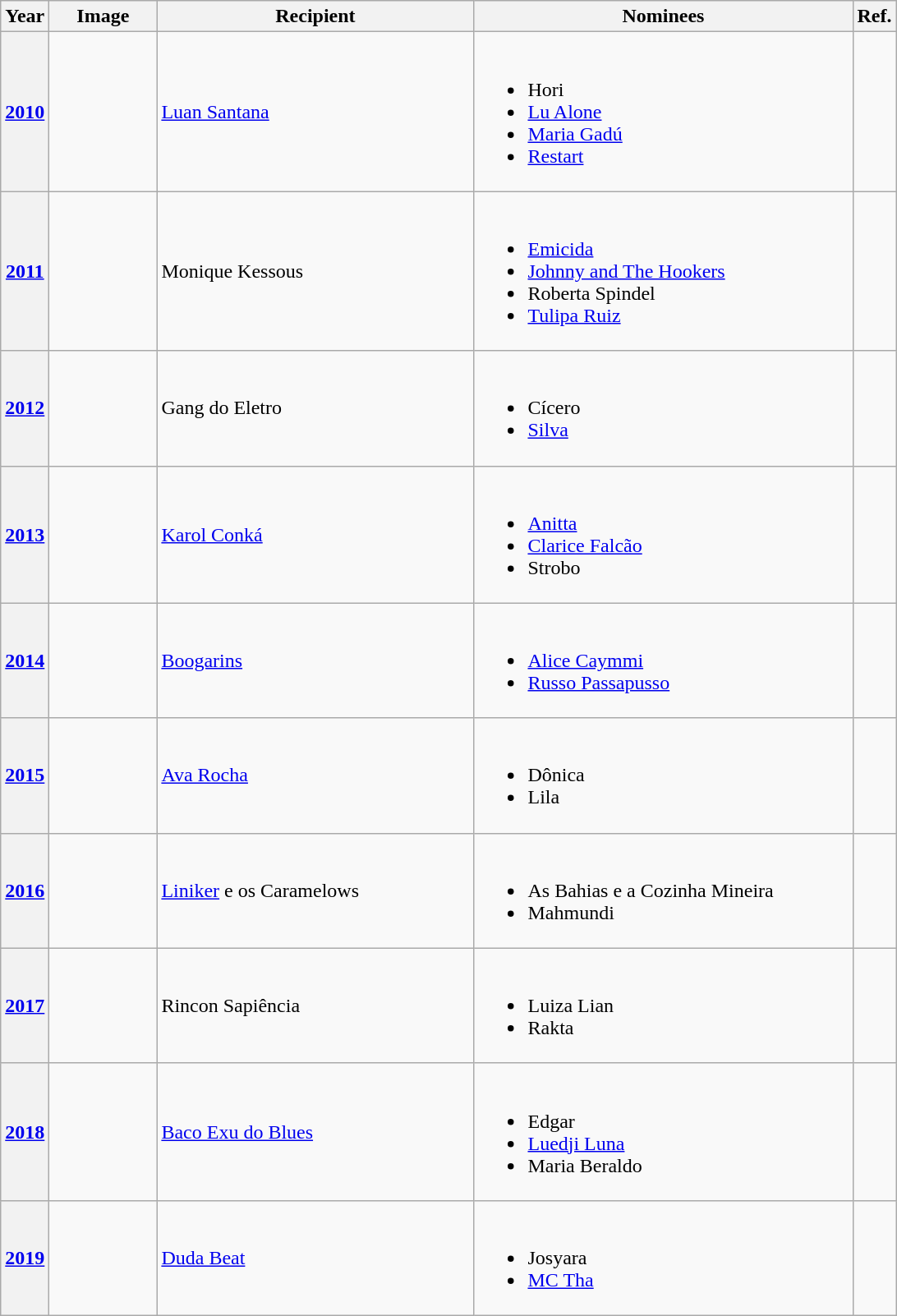<table class="wikitable sortable">
<tr>
<th scope="col" bgcolor="#efefef">Year</th>
<th scope="col" bgcolor="#efefef" width=80px>Image</th>
<th scope="col" bgcolor="#efefef" width=250px>Recipient</th>
<th scope="col" bgcolor="#efefef" width=300px class=unsortable>Nominees</th>
<th scope="col" bgcolor="#efefef" class=unsortable>Ref.</th>
</tr>
<tr>
<th scope="row"><a href='#'>2010</a></th>
<td align="center"></td>
<td><a href='#'>Luan Santana</a></td>
<td><br><ul><li>Hori</li><li><a href='#'>Lu Alone</a></li><li><a href='#'>Maria Gadú</a></li><li><a href='#'>Restart</a></li></ul></td>
<td></td>
</tr>
<tr>
<th scope="row"><a href='#'>2011</a></th>
<td align="center"></td>
<td>Monique Kessous</td>
<td><br><ul><li><a href='#'>Emicida</a></li><li><a href='#'>Johnny and The Hookers</a></li><li>Roberta Spindel</li><li><a href='#'>Tulipa Ruiz</a></li></ul></td>
<td></td>
</tr>
<tr>
<th scope="row"><a href='#'>2012</a></th>
<td align="center"></td>
<td>Gang do Eletro</td>
<td><br><ul><li>Cícero</li><li><a href='#'>Silva</a></li></ul></td>
<td></td>
</tr>
<tr>
<th scope="row"><a href='#'>2013</a></th>
<td align="center"></td>
<td><a href='#'>Karol Conká</a></td>
<td><br><ul><li><a href='#'>Anitta</a></li><li><a href='#'>Clarice Falcão</a></li><li>Strobo</li></ul></td>
<td></td>
</tr>
<tr>
<th scope="row"><a href='#'>2014</a></th>
<td align="center"></td>
<td><a href='#'>Boogarins</a></td>
<td><br><ul><li><a href='#'>Alice Caymmi</a></li><li><a href='#'>Russo Passapusso</a></li></ul></td>
<td></td>
</tr>
<tr>
<th scope="row"><a href='#'>2015</a></th>
<td align="center"></td>
<td><a href='#'>Ava Rocha</a></td>
<td><br><ul><li>Dônica</li><li>Lila</li></ul></td>
<td></td>
</tr>
<tr>
<th scope="row"><a href='#'>2016</a></th>
<td align="center"></td>
<td><a href='#'>Liniker</a> e os Caramelows</td>
<td><br><ul><li>As Bahias e a Cozinha Mineira</li><li>Mahmundi</li></ul></td>
<td></td>
</tr>
<tr>
<th scope="row"><a href='#'>2017</a></th>
<td align="center"></td>
<td>Rincon Sapiência</td>
<td><br><ul><li>Luiza Lian</li><li>Rakta</li></ul></td>
<td></td>
</tr>
<tr>
<th scope="row"><a href='#'>2018</a></th>
<td align="center"></td>
<td><a href='#'>Baco Exu do Blues</a></td>
<td><br><ul><li>Edgar</li><li><a href='#'>Luedji Luna</a></li><li>Maria Beraldo</li></ul></td>
<td></td>
</tr>
<tr>
<th scope="row"><a href='#'>2019</a></th>
<td align="center"></td>
<td><a href='#'>Duda Beat</a></td>
<td><br><ul><li>Josyara</li><li><a href='#'>MC Tha</a></li></ul></td>
<td></td>
</tr>
</table>
